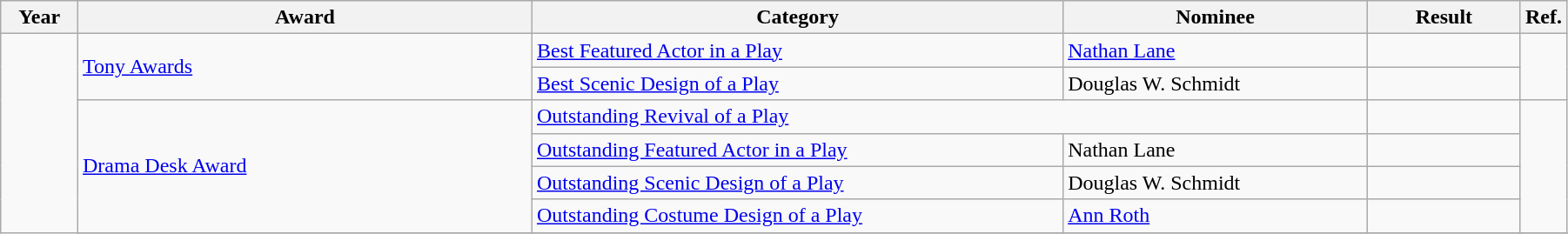<table class="wikitable" width="95%">
<tr>
<th width="5%">Year</th>
<th width="30%">Award</th>
<th width="35%">Category</th>
<th width="20%">Nominee</th>
<th width="10%">Result</th>
<th class=unsortable>Ref.</th>
</tr>
<tr>
<td rowspan=10></td>
<td rowspan=2><a href='#'>Tony Awards</a></td>
<td><a href='#'>Best Featured Actor in a Play</a></td>
<td><a href='#'>Nathan Lane</a></td>
<td></td>
<td rowspan=2></td>
</tr>
<tr>
<td><a href='#'>Best Scenic Design of a Play</a></td>
<td>Douglas W. Schmidt</td>
<td></td>
</tr>
<tr>
<td rowspan=4><a href='#'>Drama Desk Award</a></td>
<td colspan=2><a href='#'>Outstanding Revival of a Play</a></td>
<td></td>
<td rowspan=4></td>
</tr>
<tr>
<td><a href='#'>Outstanding Featured Actor in a Play</a></td>
<td>Nathan Lane</td>
<td></td>
</tr>
<tr>
<td><a href='#'>Outstanding Scenic Design of a Play</a></td>
<td>Douglas W. Schmidt</td>
<td></td>
</tr>
<tr>
<td><a href='#'>Outstanding Costume Design of a Play</a></td>
<td><a href='#'>Ann Roth</a></td>
<td></td>
</tr>
<tr>
</tr>
</table>
